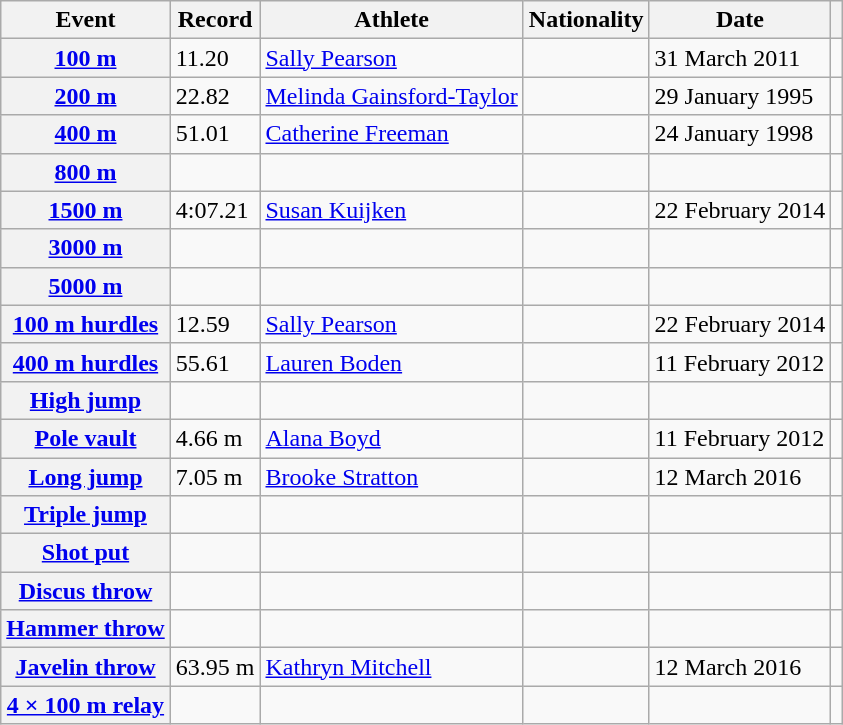<table class="wikitable sticky-header plainrowheaders">
<tr>
<th scope="col">Event</th>
<th scope="col">Record</th>
<th scope="col">Athlete</th>
<th scope="col">Nationality</th>
<th scope="col">Date</th>
<th scope="col"></th>
</tr>
<tr>
<th scope="row"><a href='#'>100 m</a></th>
<td>11.20 </td>
<td><a href='#'>Sally Pearson</a></td>
<td></td>
<td>31 March 2011</td>
<td></td>
</tr>
<tr>
<th scope="row"><a href='#'>200 m</a></th>
<td>22.82 </td>
<td><a href='#'>Melinda Gainsford-Taylor</a></td>
<td></td>
<td>29 January 1995</td>
<td></td>
</tr>
<tr>
<th scope="row"><a href='#'>400 m</a></th>
<td>51.01</td>
<td><a href='#'>Catherine Freeman</a></td>
<td></td>
<td>24 January 1998</td>
<td></td>
</tr>
<tr>
<th scope="row"><a href='#'>800 m</a></th>
<td></td>
<td></td>
<td></td>
<td></td>
<td></td>
</tr>
<tr>
<th scope="row"><a href='#'>1500 m</a></th>
<td>4:07.21</td>
<td><a href='#'>Susan Kuijken</a></td>
<td></td>
<td>22 February 2014</td>
<td></td>
</tr>
<tr>
<th scope="row"><a href='#'>3000 m</a></th>
<td></td>
<td></td>
<td></td>
<td></td>
<td></td>
</tr>
<tr>
<th scope="row"><a href='#'>5000 m</a></th>
<td></td>
<td></td>
<td></td>
<td></td>
<td></td>
</tr>
<tr>
<th scope="row"><a href='#'>100 m hurdles</a></th>
<td>12.59 </td>
<td><a href='#'>Sally Pearson</a></td>
<td></td>
<td>22 February 2014</td>
<td></td>
</tr>
<tr>
<th scope="row"><a href='#'>400 m hurdles</a></th>
<td>55.61</td>
<td><a href='#'>Lauren Boden</a></td>
<td></td>
<td>11 February 2012</td>
<td></td>
</tr>
<tr>
<th scope="row"><a href='#'>High jump</a></th>
<td></td>
<td></td>
<td></td>
<td></td>
<td></td>
</tr>
<tr>
<th scope="row"><a href='#'>Pole vault</a></th>
<td>4.66 m</td>
<td><a href='#'>Alana Boyd</a></td>
<td></td>
<td>11 February 2012</td>
<td></td>
</tr>
<tr>
<th scope="row"><a href='#'>Long jump</a></th>
<td>7.05 m </td>
<td><a href='#'>Brooke Stratton</a></td>
<td></td>
<td>12 March 2016</td>
<td></td>
</tr>
<tr>
<th scope="row"><a href='#'>Triple jump</a></th>
<td></td>
<td></td>
<td></td>
<td></td>
<td></td>
</tr>
<tr>
<th scope="row"><a href='#'>Shot put</a></th>
<td></td>
<td></td>
<td></td>
<td></td>
<td></td>
</tr>
<tr>
<th scope="row"><a href='#'>Discus throw</a></th>
<td></td>
<td></td>
<td></td>
<td></td>
<td></td>
</tr>
<tr>
<th scope="row"><a href='#'>Hammer throw</a></th>
<td></td>
<td></td>
<td></td>
<td></td>
<td></td>
</tr>
<tr>
<th scope="row"><a href='#'>Javelin throw</a></th>
<td>63.95 m</td>
<td><a href='#'>Kathryn Mitchell</a></td>
<td></td>
<td>12 March 2016</td>
<td></td>
</tr>
<tr>
<th scope="row"><a href='#'>4 × 100 m relay</a></th>
<td></td>
<td></td>
<td></td>
<td></td>
<td></td>
</tr>
</table>
